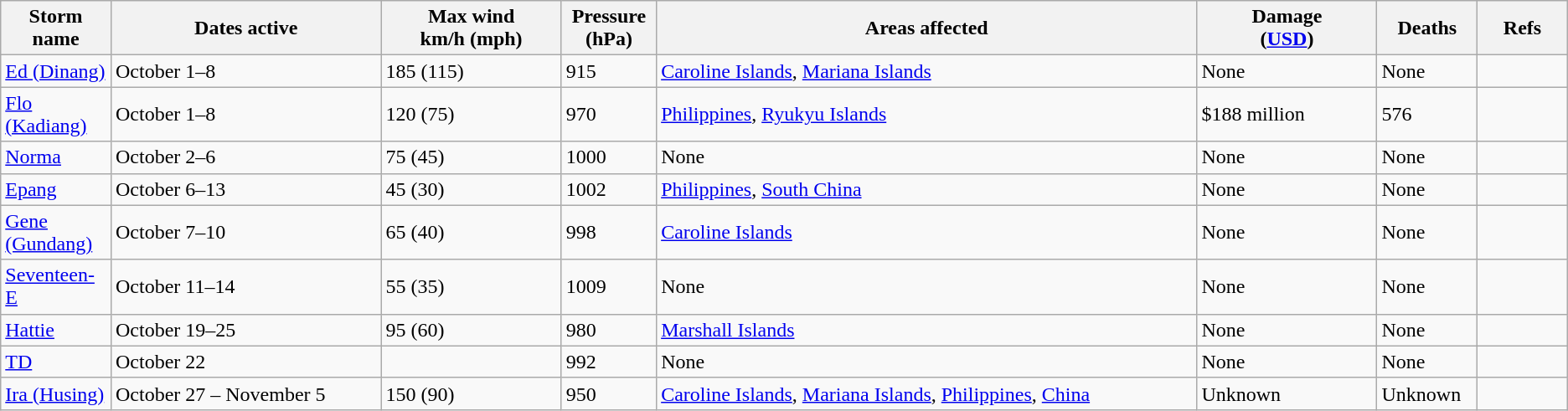<table class="wikitable sortable">
<tr>
<th width="5%">Storm name</th>
<th width="15%">Dates active</th>
<th width="10%">Max wind<br>km/h (mph)</th>
<th width="5%">Pressure<br>(hPa)</th>
<th width="30%">Areas affected</th>
<th width="10%">Damage<br>(<a href='#'>USD</a>)</th>
<th width="5%">Deaths</th>
<th width="5%">Refs</th>
</tr>
<tr>
<td><a href='#'>Ed (Dinang)</a></td>
<td>October 1–8</td>
<td>185 (115)</td>
<td>915</td>
<td><a href='#'>Caroline Islands</a>, <a href='#'>Mariana Islands</a></td>
<td>None</td>
<td>None</td>
<td></td>
</tr>
<tr>
<td><a href='#'>Flo (Kadiang)</a></td>
<td>October 1–8</td>
<td>120 (75)</td>
<td>970</td>
<td><a href='#'>Philippines</a>, <a href='#'>Ryukyu Islands</a></td>
<td>$188 million</td>
<td>576</td>
<td></td>
</tr>
<tr>
<td><a href='#'>Norma</a></td>
<td>October 2–6</td>
<td>75 (45)</td>
<td>1000</td>
<td>None</td>
<td>None</td>
<td>None</td>
<td></td>
</tr>
<tr>
<td><a href='#'>Epang</a></td>
<td>October 6–13</td>
<td>45 (30)</td>
<td>1002</td>
<td><a href='#'>Philippines</a>, <a href='#'>South China</a></td>
<td>None</td>
<td>None</td>
<td></td>
</tr>
<tr>
<td><a href='#'>Gene (Gundang)</a></td>
<td>October 7–10</td>
<td>65 (40)</td>
<td>998</td>
<td><a href='#'>Caroline Islands</a></td>
<td>None</td>
<td>None</td>
<td></td>
</tr>
<tr>
<td><a href='#'>Seventeen-E</a></td>
<td>October 11–14</td>
<td>55 (35)</td>
<td>1009</td>
<td>None</td>
<td>None</td>
<td>None</td>
<td></td>
</tr>
<tr>
<td><a href='#'>Hattie</a></td>
<td>October 19–25</td>
<td>95 (60)</td>
<td>980</td>
<td><a href='#'>Marshall Islands</a></td>
<td>None</td>
<td>None</td>
<td></td>
</tr>
<tr>
<td><a href='#'>TD</a></td>
<td>October 22</td>
<td></td>
<td>992</td>
<td>None</td>
<td>None</td>
<td>None</td>
<td></td>
</tr>
<tr>
<td><a href='#'>Ira (Husing)</a></td>
<td>October 27 – November 5</td>
<td>150 (90)</td>
<td>950</td>
<td><a href='#'>Caroline Islands</a>, <a href='#'>Mariana Islands</a>, <a href='#'>Philippines</a>, <a href='#'>China</a></td>
<td>Unknown</td>
<td>Unknown</td>
<td></td>
</tr>
</table>
